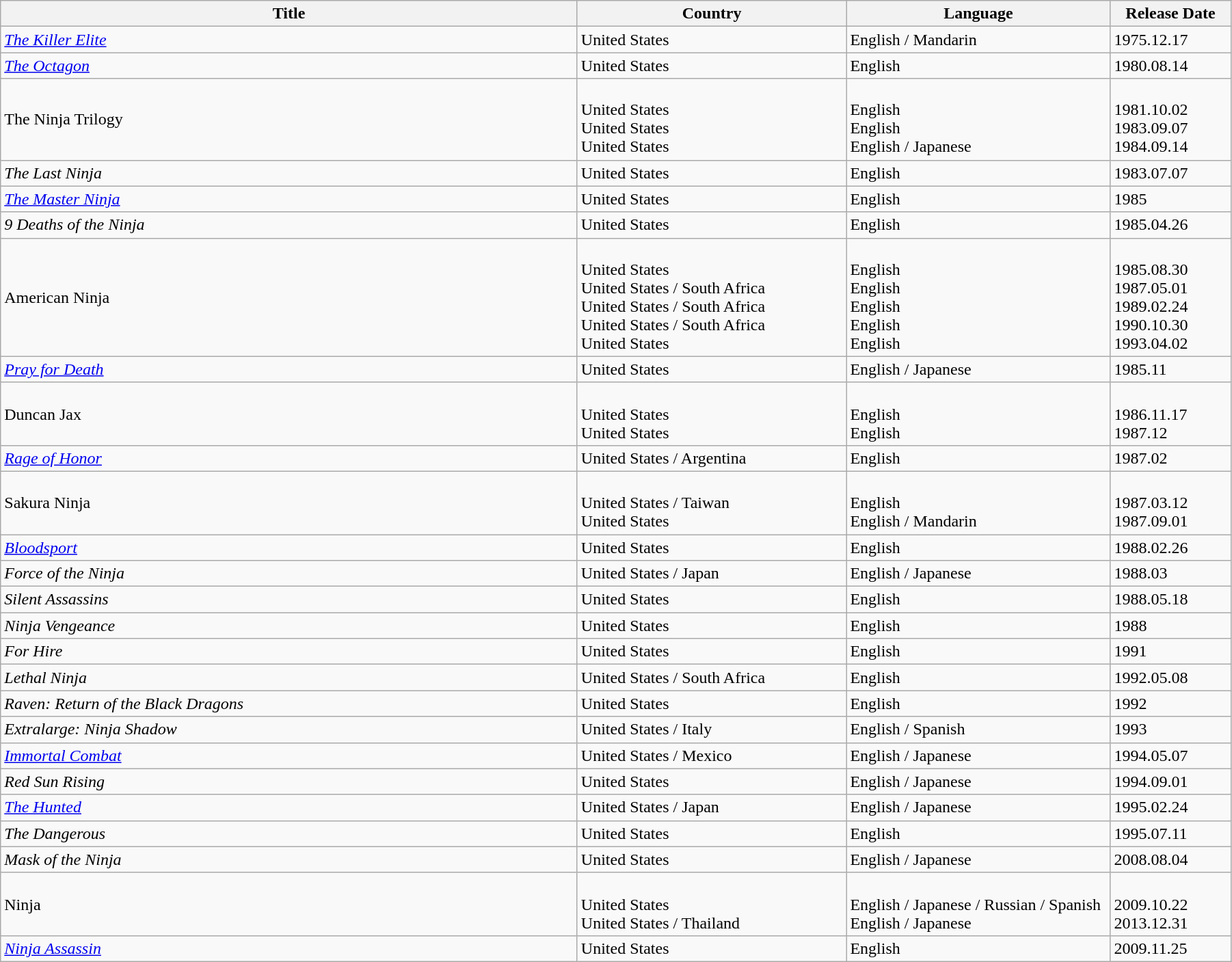<table class="wikitable">
<tr>
<th width="555">Title</th>
<th width="255">Country</th>
<th width="250">Language</th>
<th width="110">Release Date</th>
</tr>
<tr>
<td><em><a href='#'>The Killer Elite</a></em></td>
<td>United States</td>
<td>English / Mandarin</td>
<td>1975.12.17</td>
</tr>
<tr>
<td><em><a href='#'>The Octagon</a></em></td>
<td>United States</td>
<td>English</td>
<td>1980.08.14</td>
</tr>
<tr>
<td>The Ninja Trilogy <br></td>
<td><br>United States<br>United States<br>United States</td>
<td><br>English<br>English<br>English / Japanese</td>
<td><br>1981.10.02<br>1983.09.07<br>1984.09.14</td>
</tr>
<tr>
<td><em>The Last Ninja</em> </td>
<td>United States</td>
<td>English</td>
<td>1983.07.07</td>
</tr>
<tr>
<td><em><a href='#'>The Master Ninja</a></em> </td>
<td>United States</td>
<td>English</td>
<td>1985</td>
</tr>
<tr>
<td><em>9 Deaths of the Ninja</em></td>
<td>United States</td>
<td>English</td>
<td>1985.04.26</td>
</tr>
<tr>
<td>American Ninja<br></td>
<td><br>United States<br>United States / South Africa<br>United States / South Africa<br>United States / South Africa<br>United States</td>
<td><br>English<br>English<br>English<br>English<br>English</td>
<td><br>1985.08.30<br>1987.05.01<br>1989.02.24<br>1990.10.30<br>1993.04.02</td>
</tr>
<tr>
<td><em><a href='#'>Pray for Death</a></em></td>
<td>United States</td>
<td>English / Japanese</td>
<td>1985.11</td>
</tr>
<tr>
<td>Duncan Jax<br></td>
<td><br>United States<br>United States</td>
<td><br>English<br>English</td>
<td><br>1986.11.17<br>1987.12</td>
</tr>
<tr>
<td><em><a href='#'>Rage of Honor</a></em></td>
<td>United States /  Argentina</td>
<td>English</td>
<td>1987.02</td>
</tr>
<tr>
<td>Sakura Ninja<br></td>
<td><br>United States / Taiwan<br>United States</td>
<td><br>English<br>English / Mandarin</td>
<td><br>1987.03.12<br>1987.09.01</td>
</tr>
<tr>
<td><em><a href='#'>Bloodsport</a></em></td>
<td>United States</td>
<td>English</td>
<td>1988.02.26</td>
</tr>
<tr>
<td><em>Force of the Ninja</em></td>
<td>United States / Japan</td>
<td>English / Japanese</td>
<td>1988.03</td>
</tr>
<tr>
<td><em>Silent Assassins</em></td>
<td>United States</td>
<td>English</td>
<td>1988.05.18</td>
</tr>
<tr>
<td><em>Ninja Vengeance</em></td>
<td>United States</td>
<td>English</td>
<td>1988</td>
</tr>
<tr>
<td><em>For Hire</em> </td>
<td>United States</td>
<td>English</td>
<td>1991</td>
</tr>
<tr>
<td><em>Lethal Ninja</em> </td>
<td>United States / South Africa</td>
<td>English</td>
<td>1992.05.08</td>
</tr>
<tr>
<td><em>Raven: Return of the Black Dragons</em> </td>
<td>United States</td>
<td>English</td>
<td>1992</td>
</tr>
<tr>
<td><em>Extralarge: Ninja Shadow</em> </td>
<td>United States / Italy</td>
<td>English / Spanish</td>
<td>1993</td>
</tr>
<tr>
<td><em><a href='#'>Immortal Combat</a></em></td>
<td>United States / Mexico</td>
<td>English / Japanese</td>
<td>1994.05.07</td>
</tr>
<tr>
<td><em>Red Sun Rising</em></td>
<td>United States</td>
<td>English / Japanese</td>
<td>1994.09.01</td>
</tr>
<tr>
<td><em><a href='#'>The Hunted</a></em></td>
<td>United States / Japan</td>
<td>English / Japanese</td>
<td>1995.02.24</td>
</tr>
<tr>
<td><em>The Dangerous</em></td>
<td>United States</td>
<td>English</td>
<td>1995.07.11</td>
</tr>
<tr>
<td><em>Mask of the Ninja</em> </td>
<td>United States</td>
<td>English / Japanese</td>
<td>2008.08.04</td>
</tr>
<tr>
<td>Ninja<br></td>
<td><br>United States<br>United States / Thailand</td>
<td><br>English / Japanese / Russian / Spanish<br>English / Japanese</td>
<td><br>2009.10.22<br>2013.12.31</td>
</tr>
<tr>
<td><em><a href='#'>Ninja Assassin</a></em></td>
<td>United States</td>
<td>English</td>
<td>2009.11.25</td>
</tr>
</table>
